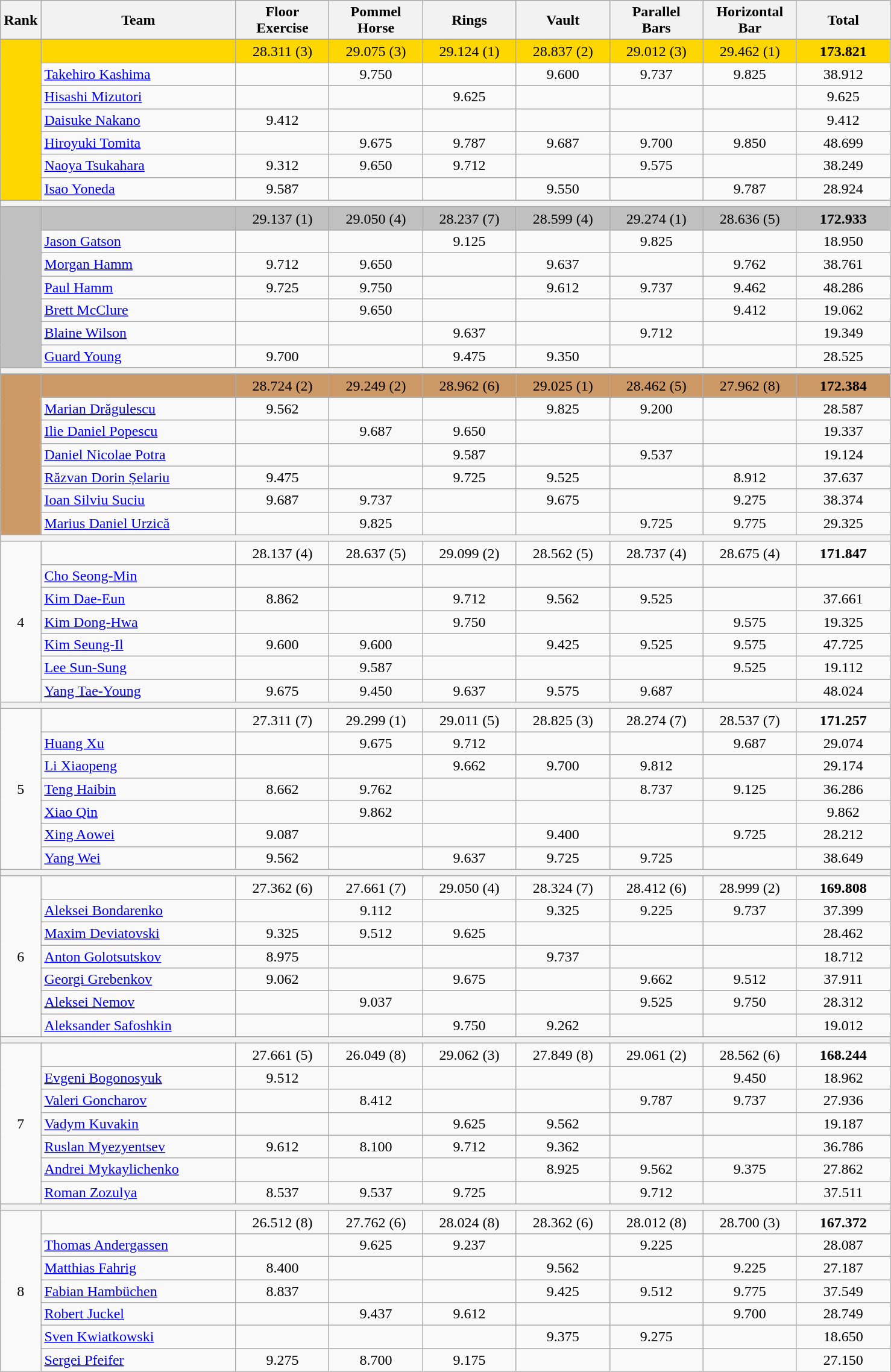<table class="wikitable" style="text-align:center">
<tr>
<th>Rank</th>
<th style="width:13em">Team</th>
<th style="width:6em">Floor<br>Exercise</th>
<th style="width:6em">Pommel<br>Horse</th>
<th style="width:6em">Rings</th>
<th style="width:6em">Vault</th>
<th style="width:6em">Parallel<br>Bars</th>
<th style="width:6em">Horizontal<br>Bar</th>
<th style="width:6em">Total</th>
</tr>
<tr>
</tr>
<tr bgcolor=gold>
<td rowspan=7></td>
<td align=center></td>
<td>28.311 (3)</td>
<td>29.075 (3)</td>
<td>29.124 (1)</td>
<td>28.837 (2)</td>
<td>29.012 (3)</td>
<td>29.462 (1)</td>
<td><strong>173.821</strong></td>
</tr>
<tr>
<td align=left><a href='#'>Takehiro Kashima</a></td>
<td></td>
<td>9.750</td>
<td></td>
<td>9.600</td>
<td>9.737</td>
<td>9.825</td>
<td>38.912</td>
</tr>
<tr>
<td align=left><a href='#'>Hisashi Mizutori</a></td>
<td></td>
<td></td>
<td>9.625</td>
<td></td>
<td></td>
<td></td>
<td>9.625</td>
</tr>
<tr>
<td align=left><a href='#'>Daisuke Nakano</a></td>
<td>9.412</td>
<td></td>
<td></td>
<td></td>
<td></td>
<td></td>
<td>9.412</td>
</tr>
<tr>
<td align=left><a href='#'>Hiroyuki Tomita</a></td>
<td></td>
<td>9.675</td>
<td>9.787</td>
<td>9.687</td>
<td>9.700</td>
<td>9.850</td>
<td>48.699</td>
</tr>
<tr>
<td align=left><a href='#'>Naoya Tsukahara</a></td>
<td>9.312</td>
<td>9.650</td>
<td>9.712</td>
<td></td>
<td>9.575</td>
<td></td>
<td>38.249</td>
</tr>
<tr>
<td align=left><a href='#'>Isao Yoneda</a></td>
<td>9.587</td>
<td></td>
<td></td>
<td>9.550</td>
<td></td>
<td>9.787</td>
<td>28.924</td>
</tr>
<tr>
<th colspan=9></th>
</tr>
<tr>
</tr>
<tr bgcolor=silver>
<td rowspan=7></td>
<td align=center></td>
<td>29.137 (1)</td>
<td>29.050 (4)</td>
<td>28.237 (7)</td>
<td>28.599 (4)</td>
<td>29.274 (1)</td>
<td>28.636 (5)</td>
<td><strong>172.933</strong></td>
</tr>
<tr>
<td align=left><a href='#'>Jason Gatson</a></td>
<td></td>
<td></td>
<td>9.125</td>
<td></td>
<td>9.825</td>
<td></td>
<td>18.950</td>
</tr>
<tr>
<td align=left><a href='#'>Morgan Hamm</a></td>
<td>9.712</td>
<td>9.650</td>
<td></td>
<td>9.637</td>
<td></td>
<td>9.762</td>
<td>38.761</td>
</tr>
<tr>
<td align=left><a href='#'>Paul Hamm</a></td>
<td>9.725</td>
<td>9.750</td>
<td></td>
<td>9.612</td>
<td>9.737</td>
<td>9.462</td>
<td>48.286</td>
</tr>
<tr>
<td align=left><a href='#'>Brett McClure</a></td>
<td></td>
<td>9.650</td>
<td></td>
<td></td>
<td></td>
<td>9.412</td>
<td>19.062</td>
</tr>
<tr>
<td align=left><a href='#'>Blaine Wilson</a></td>
<td></td>
<td></td>
<td>9.637</td>
<td></td>
<td>9.712</td>
<td></td>
<td>19.349</td>
</tr>
<tr>
<td align=left><a href='#'>Guard Young</a></td>
<td>9.700</td>
<td></td>
<td>9.475</td>
<td>9.350</td>
<td></td>
<td></td>
<td>28.525</td>
</tr>
<tr>
<th colspan=9></th>
</tr>
<tr>
</tr>
<tr bgcolor=#CC9966>
<td rowspan=7></td>
<td align=center></td>
<td>28.724 (2)</td>
<td>29.249 (2)</td>
<td>28.962 (6)</td>
<td>29.025 (1)</td>
<td>28.462 (5)</td>
<td>27.962 (8)</td>
<td><strong>172.384</strong></td>
</tr>
<tr>
<td align=left><a href='#'>Marian Drăgulescu</a></td>
<td>9.562</td>
<td></td>
<td></td>
<td>9.825</td>
<td>9.200</td>
<td></td>
<td>28.587</td>
</tr>
<tr>
<td align=left><a href='#'>Ilie Daniel Popescu</a></td>
<td></td>
<td>9.687</td>
<td>9.650</td>
<td></td>
<td></td>
<td></td>
<td>19.337</td>
</tr>
<tr>
<td align=left><a href='#'>Daniel Nicolae Potra</a></td>
<td></td>
<td></td>
<td>9.587</td>
<td></td>
<td>9.537</td>
<td></td>
<td>19.124</td>
</tr>
<tr>
<td align=left><a href='#'>Răzvan Dorin Șelariu</a></td>
<td>9.475</td>
<td></td>
<td>9.725</td>
<td>9.525</td>
<td></td>
<td>8.912</td>
<td>37.637</td>
</tr>
<tr>
<td align=left><a href='#'>Ioan Silviu Suciu</a></td>
<td>9.687</td>
<td>9.737</td>
<td></td>
<td>9.675</td>
<td></td>
<td>9.275</td>
<td>38.374</td>
</tr>
<tr>
<td align=left><a href='#'>Marius Daniel Urzică</a></td>
<td></td>
<td>9.825</td>
<td></td>
<td></td>
<td>9.725</td>
<td>9.775</td>
<td>29.325</td>
</tr>
<tr>
<th colspan=9></th>
</tr>
<tr>
<td rowspan=7>4</td>
<td align=center></td>
<td>28.137 (4)</td>
<td>28.637 (5)</td>
<td>29.099 (2)</td>
<td>28.562 (5)</td>
<td>28.737 (4)</td>
<td>28.675 (4)</td>
<td><strong>171.847</strong></td>
</tr>
<tr>
<td align=left><a href='#'>Cho Seong-Min</a></td>
<td></td>
<td></td>
<td></td>
<td></td>
<td></td>
<td></td>
<td></td>
</tr>
<tr>
<td align=left><a href='#'>Kim Dae-Eun</a></td>
<td>8.862</td>
<td></td>
<td>9.712</td>
<td>9.562</td>
<td>9.525</td>
<td></td>
<td>37.661</td>
</tr>
<tr>
<td align=left><a href='#'>Kim Dong-Hwa</a></td>
<td></td>
<td></td>
<td>9.750</td>
<td></td>
<td></td>
<td>9.575</td>
<td>19.325</td>
</tr>
<tr>
<td align=left><a href='#'>Kim Seung-Il</a></td>
<td>9.600</td>
<td>9.600</td>
<td></td>
<td>9.425</td>
<td>9.525</td>
<td>9.575</td>
<td>47.725</td>
</tr>
<tr>
<td align=left><a href='#'>Lee Sun-Sung</a></td>
<td></td>
<td>9.587</td>
<td></td>
<td></td>
<td></td>
<td>9.525</td>
<td>19.112</td>
</tr>
<tr>
<td align=left><a href='#'>Yang Tae-Young</a></td>
<td>9.675</td>
<td>9.450</td>
<td>9.637</td>
<td>9.575</td>
<td>9.687</td>
<td></td>
<td>48.024</td>
</tr>
<tr>
<th colspan=9></th>
</tr>
<tr>
<td rowspan=7>5</td>
<td align=center></td>
<td>27.311 (7)</td>
<td>29.299 (1)</td>
<td>29.011 (5)</td>
<td>28.825 (3)</td>
<td>28.274 (7)</td>
<td>28.537 (7)</td>
<td><strong>171.257</strong></td>
</tr>
<tr>
<td align=left><a href='#'>Huang Xu</a></td>
<td></td>
<td>9.675</td>
<td>9.712</td>
<td></td>
<td></td>
<td>9.687</td>
<td>29.074</td>
</tr>
<tr>
<td align=left><a href='#'>Li Xiaopeng</a></td>
<td></td>
<td></td>
<td>9.662</td>
<td>9.700</td>
<td>9.812</td>
<td></td>
<td>29.174</td>
</tr>
<tr>
<td align=left><a href='#'>Teng Haibin</a></td>
<td>8.662</td>
<td>9.762</td>
<td></td>
<td></td>
<td>8.737</td>
<td>9.125</td>
<td>36.286</td>
</tr>
<tr>
<td align=left><a href='#'>Xiao Qin</a></td>
<td></td>
<td>9.862</td>
<td></td>
<td></td>
<td></td>
<td></td>
<td>9.862</td>
</tr>
<tr>
<td align=left><a href='#'>Xing Aowei</a></td>
<td>9.087</td>
<td></td>
<td></td>
<td>9.400</td>
<td></td>
<td>9.725</td>
<td>28.212</td>
</tr>
<tr>
<td align=left><a href='#'>Yang Wei</a></td>
<td>9.562</td>
<td></td>
<td>9.637</td>
<td>9.725</td>
<td>9.725</td>
<td></td>
<td>38.649</td>
</tr>
<tr>
<th colspan=9></th>
</tr>
<tr>
<td rowspan=7>6</td>
<td align=center></td>
<td>27.362 (6)</td>
<td>27.661 (7)</td>
<td>29.050 (4)</td>
<td>28.324 (7)</td>
<td>28.412 (6)</td>
<td>28.999 (2)</td>
<td><strong>169.808</strong></td>
</tr>
<tr>
<td align=left><a href='#'>Aleksei Bondarenko</a></td>
<td></td>
<td>9.112</td>
<td></td>
<td>9.325</td>
<td>9.225</td>
<td>9.737</td>
<td>37.399</td>
</tr>
<tr>
<td align=left><a href='#'>Maxim Deviatovski</a></td>
<td>9.325</td>
<td>9.512</td>
<td>9.625</td>
<td></td>
<td></td>
<td></td>
<td>28.462</td>
</tr>
<tr>
<td align=left><a href='#'>Anton Golotsutskov</a></td>
<td>8.975</td>
<td></td>
<td></td>
<td>9.737</td>
<td></td>
<td></td>
<td>18.712</td>
</tr>
<tr>
<td align=left><a href='#'>Georgi Grebenkov</a></td>
<td>9.062</td>
<td></td>
<td>9.675</td>
<td></td>
<td>9.662</td>
<td>9.512</td>
<td>37.911</td>
</tr>
<tr>
<td align=left><a href='#'>Aleksei Nemov</a></td>
<td></td>
<td>9.037</td>
<td></td>
<td></td>
<td>9.525</td>
<td>9.750</td>
<td>28.312</td>
</tr>
<tr>
<td align=left><a href='#'>Aleksander Safoshkin</a></td>
<td></td>
<td></td>
<td>9.750</td>
<td>9.262</td>
<td></td>
<td></td>
<td>19.012</td>
</tr>
<tr>
<th colspan=9></th>
</tr>
<tr>
<td rowspan=7>7</td>
<td align=center></td>
<td>27.661 (5)</td>
<td>26.049 (8)</td>
<td>29.062 (3)</td>
<td>27.849 (8)</td>
<td>29.061 (2)</td>
<td>28.562 (6)</td>
<td><strong>168.244</strong></td>
</tr>
<tr>
<td align=left><a href='#'>Evgeni Bogonosyuk</a></td>
<td>9.512</td>
<td></td>
<td></td>
<td></td>
<td></td>
<td>9.450</td>
<td>18.962</td>
</tr>
<tr>
<td align=left><a href='#'>Valeri Goncharov</a></td>
<td></td>
<td>8.412</td>
<td></td>
<td></td>
<td>9.787</td>
<td>9.737</td>
<td>27.936</td>
</tr>
<tr>
<td align=left><a href='#'>Vadym Kuvakin</a></td>
<td></td>
<td></td>
<td>9.625</td>
<td>9.562</td>
<td></td>
<td></td>
<td>19.187</td>
</tr>
<tr>
<td align=left><a href='#'>Ruslan Myezyentsev</a></td>
<td>9.612</td>
<td>8.100</td>
<td>9.712</td>
<td>9.362</td>
<td></td>
<td></td>
<td>36.786</td>
</tr>
<tr>
<td align=left><a href='#'>Andrei Mykaylichenko</a></td>
<td></td>
<td></td>
<td></td>
<td>8.925</td>
<td>9.562</td>
<td>9.375</td>
<td>27.862</td>
</tr>
<tr>
<td align=left><a href='#'>Roman Zozulya</a></td>
<td>8.537</td>
<td>9.537</td>
<td>9.725</td>
<td></td>
<td>9.712</td>
<td></td>
<td>37.511</td>
</tr>
<tr>
<th colspan=9></th>
</tr>
<tr>
<td rowspan=7>8</td>
<td align=center></td>
<td>26.512 (8)</td>
<td>27.762 (6)</td>
<td>28.024 (8)</td>
<td>28.362 (6)</td>
<td>28.012 (8)</td>
<td>28.700 (3)</td>
<td><strong>167.372</strong></td>
</tr>
<tr>
<td align=left><a href='#'>Thomas Andergassen</a></td>
<td></td>
<td>9.625</td>
<td>9.237</td>
<td></td>
<td>9.225</td>
<td></td>
<td>28.087</td>
</tr>
<tr>
<td align=left><a href='#'>Matthias Fahrig</a></td>
<td>8.400</td>
<td></td>
<td></td>
<td>9.562</td>
<td></td>
<td>9.225</td>
<td>27.187</td>
</tr>
<tr>
<td align=left><a href='#'>Fabian Hambüchen</a></td>
<td>8.837</td>
<td></td>
<td></td>
<td>9.425</td>
<td>9.512</td>
<td>9.775</td>
<td>37.549</td>
</tr>
<tr>
<td align=left><a href='#'>Robert Juckel</a></td>
<td></td>
<td>9.437</td>
<td>9.612</td>
<td></td>
<td></td>
<td>9.700</td>
<td>28.749</td>
</tr>
<tr>
<td align=left><a href='#'>Sven Kwiatkowski</a></td>
<td></td>
<td></td>
<td></td>
<td>9.375</td>
<td>9.275</td>
<td></td>
<td>18.650</td>
</tr>
<tr>
<td align=left><a href='#'>Sergei Pfeifer</a></td>
<td>9.275</td>
<td>8.700</td>
<td>9.175</td>
<td></td>
<td></td>
<td></td>
<td>27.150</td>
</tr>
</table>
